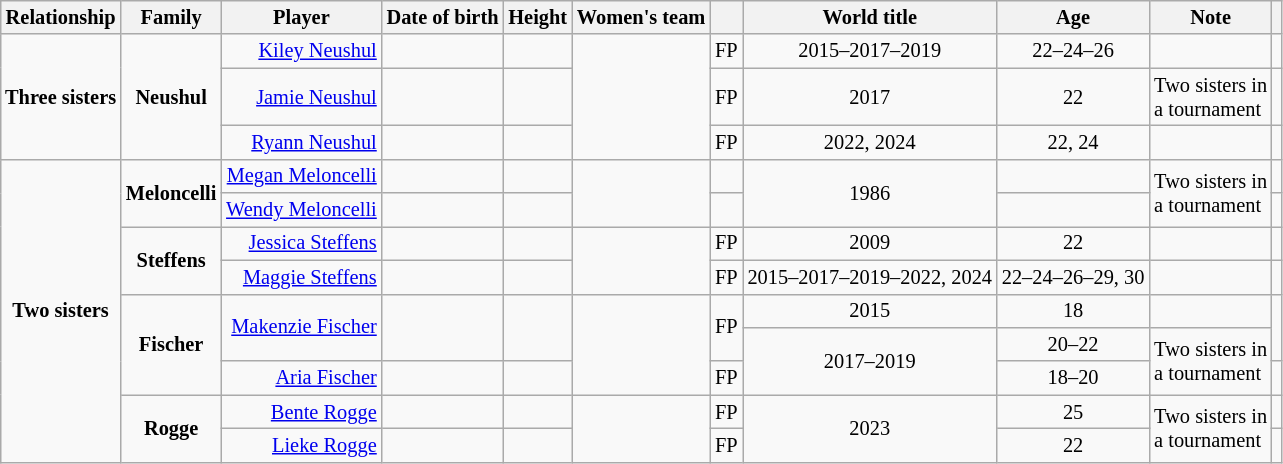<table class="wikitable sortable" style="text-align: center; font-size: 85%; margin-left: 1em;">
<tr>
<th>Relationship</th>
<th>Family</th>
<th>Player</th>
<th>Date of birth</th>
<th>Height</th>
<th>Women's team</th>
<th></th>
<th>World title</th>
<th>Age</th>
<th>Note</th>
<th></th>
</tr>
<tr>
<td rowspan="3"><strong>Three sisters</strong></td>
<td rowspan="3"><strong>Neushul</strong></td>
<td style="text-align: right;" data-sort-value="Neushul, Kiley"><a href='#'>Kiley Neushul</a></td>
<td style="text-align: right;"></td>
<td style="text-align: left;"></td>
<td rowspan="3" style="text-align: left;"></td>
<td>FP</td>
<td>2015–2017–2019</td>
<td>22–24–26</td>
<td style="text-align: left;"></td>
<td></td>
</tr>
<tr>
<td style="text-align: right;" data-sort-value="Neushul, Jamie"><a href='#'>Jamie Neushul</a></td>
<td style="text-align: right;"></td>
<td style="text-align: left;"></td>
<td>FP</td>
<td>2017</td>
<td>22</td>
<td style="text-align: left;">Two sisters in<br>a tournament</td>
<td></td>
</tr>
<tr>
<td style="text-align: right;" data-sort-value="Neushul, Ryann"><a href='#'>Ryann Neushul</a></td>
<td style="text-align: right;"></td>
<td style="text-align: left;"></td>
<td>FP</td>
<td>2022, 2024</td>
<td>22, 24</td>
<td style="text-align: left;"></td>
<td></td>
</tr>
<tr>
<td rowspan="9"><strong>Two sisters</strong></td>
<td rowspan="2"><strong>Meloncelli</strong></td>
<td style="text-align: right;" data-sort-value="Meloncelli, Megan"><a href='#'>Megan Meloncelli</a></td>
<td style="text-align: right;"></td>
<td style="text-align: left;"></td>
<td rowspan="2" style="text-align: left;"></td>
<td></td>
<td rowspan="2">1986</td>
<td></td>
<td rowspan="2" style="text-align: left;">Two sisters in<br>a tournament</td>
<td></td>
</tr>
<tr>
<td style="text-align: right;" data-sort-value="Meloncelli, Wendy"><a href='#'>Wendy Meloncelli</a></td>
<td style="text-align: right;"></td>
<td style="text-align: left;"></td>
<td></td>
<td></td>
<td></td>
</tr>
<tr>
<td rowspan="2"><strong>Steffens</strong></td>
<td style="text-align: right;" data-sort-value="Steffens, Jessica"><a href='#'>Jessica Steffens</a></td>
<td style="text-align: right;"></td>
<td style="text-align: left;"></td>
<td rowspan="2" style="text-align: left;"></td>
<td>FP</td>
<td>2009</td>
<td>22</td>
<td style="text-align: left;"></td>
<td></td>
</tr>
<tr>
<td style="text-align: right; data-sort-value="Steffens, Maggie"><a href='#'>Maggie Steffens</a></td>
<td style="text-align: right;"></td>
<td style="text-align: left;"></td>
<td>FP</td>
<td>2015–2017–2019–2022, 2024</td>
<td>22–24–26–29, 30</td>
<td style="text-align: left;"></td>
<td></td>
</tr>
<tr>
<td rowspan="3"><strong>Fischer</strong></td>
<td rowspan="2" style="text-align: right;" data-sort-value="Fischer, Makenzie"><a href='#'>Makenzie Fischer</a></td>
<td rowspan="2" style="text-align: right;"></td>
<td rowspan="2" style="text-align: left;"></td>
<td rowspan="3" style="text-align: left;"></td>
<td rowspan="2">FP</td>
<td>2015</td>
<td>18</td>
<td style="text-align: left;"></td>
<td rowspan="2"></td>
</tr>
<tr>
<td rowspan="2">2017–2019</td>
<td>20–22</td>
<td rowspan="2" style="text-align: left;">Two sisters in<br>a tournament</td>
</tr>
<tr>
<td style="text-align: right; data-sort-value="Fischer, Aria"><a href='#'>Aria Fischer</a></td>
<td style="text-align: right;"></td>
<td style="text-align: left;"></td>
<td>FP</td>
<td>18–20</td>
<td></td>
</tr>
<tr>
<td rowspan="2"><strong>Rogge</strong></td>
<td style="text-align: right;" data-sort-value="Rogge, Bente"><a href='#'>Bente Rogge</a></td>
<td style="text-align: right;"></td>
<td style="text-align: left;"></td>
<td rowspan="2" style="text-align: left;"></td>
<td>FP</td>
<td rowspan="2">2023</td>
<td>25</td>
<td rowspan="2" style="text-align: left;">Two sisters in<br>a tournament</td>
<td></td>
</tr>
<tr>
<td style="text-align: right; data-sort-value="Rogge, Lieke"><a href='#'>Lieke Rogge</a></td>
<td style="text-align: right;"></td>
<td style="text-align: left;"></td>
<td>FP</td>
<td>22</td>
<td></td>
</tr>
</table>
